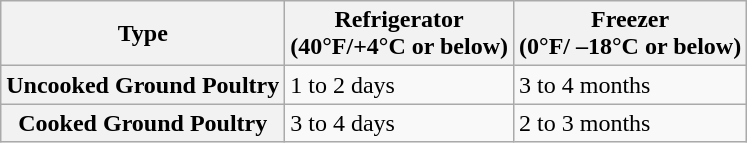<table class="wikitable">
<tr>
<th scope="col">Type</th>
<th scope="col">Refrigerator<br>(40°F/+4°C or below)</th>
<th scope="col">Freezer<br>(0°F/ –18°C or below)</th>
</tr>
<tr>
<th scope="row">Uncooked Ground Poultry</th>
<td>1 to 2 days</td>
<td>3 to 4 months</td>
</tr>
<tr>
<th scope="row">Cooked Ground Poultry</th>
<td>3 to 4 days</td>
<td>2 to 3 months</td>
</tr>
</table>
